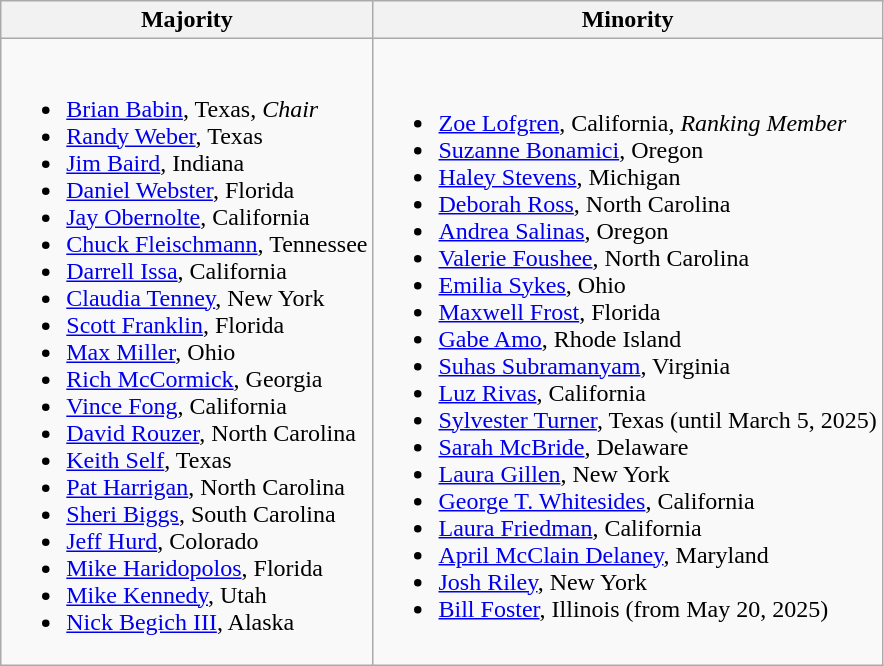<table class=wikitable>
<tr>
<th>Majority</th>
<th>Minority</th>
</tr>
<tr>
<td><br><ul><li><a href='#'>Brian Babin</a>, Texas, <em>Chair</em></li><li><a href='#'>Randy Weber</a>, Texas</li><li><a href='#'>Jim Baird</a>, Indiana</li><li><a href='#'>Daniel Webster</a>, Florida</li><li><a href='#'>Jay Obernolte</a>, California</li><li><a href='#'>Chuck Fleischmann</a>, Tennessee</li><li><a href='#'>Darrell Issa</a>, California</li><li><a href='#'>Claudia Tenney</a>, New York</li><li><a href='#'>Scott Franklin</a>, Florida</li><li><a href='#'>Max Miller</a>, Ohio</li><li><a href='#'>Rich McCormick</a>, Georgia</li><li><a href='#'>Vince Fong</a>, California</li><li><a href='#'>David Rouzer</a>, North Carolina</li><li><a href='#'>Keith Self</a>, Texas</li><li><a href='#'>Pat Harrigan</a>, North Carolina</li><li><a href='#'>Sheri Biggs</a>, South Carolina</li><li><a href='#'>Jeff Hurd</a>, Colorado</li><li><a href='#'>Mike Haridopolos</a>, Florida</li><li><a href='#'>Mike Kennedy</a>, Utah</li><li><a href='#'>Nick Begich III</a>, Alaska</li></ul></td>
<td><br><ul><li><a href='#'>Zoe Lofgren</a>, California, <em>Ranking Member</em></li><li><a href='#'>Suzanne Bonamici</a>, Oregon</li><li><a href='#'>Haley Stevens</a>, Michigan</li><li><a href='#'>Deborah Ross</a>, North Carolina</li><li><a href='#'>Andrea Salinas</a>, Oregon</li><li><a href='#'>Valerie Foushee</a>, North Carolina</li><li><a href='#'>Emilia Sykes</a>, Ohio</li><li><a href='#'>Maxwell Frost</a>, Florida</li><li><a href='#'>Gabe Amo</a>, Rhode Island</li><li><a href='#'>Suhas Subramanyam</a>, Virginia</li><li><a href='#'>Luz Rivas</a>, California</li><li><a href='#'>Sylvester Turner</a>, Texas (until March 5, 2025)</li><li><a href='#'>Sarah McBride</a>, Delaware</li><li><a href='#'>Laura Gillen</a>, New York</li><li><a href='#'>George T. Whitesides</a>, California</li><li><a href='#'>Laura Friedman</a>, California</li><li><a href='#'>April McClain Delaney</a>, Maryland</li><li><a href='#'>Josh Riley</a>, New York</li><li><a href='#'>Bill Foster</a>, Illinois (from May 20, 2025)</li></ul></td>
</tr>
</table>
